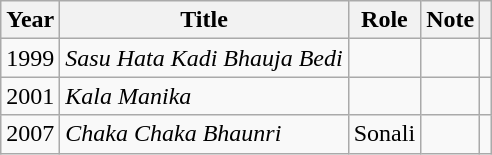<table class="wikitable">
<tr>
<th>Year</th>
<th>Title</th>
<th>Role</th>
<th>Note</th>
<th></th>
</tr>
<tr>
<td>1999</td>
<td><em>Sasu Hata Kadi Bhauja Bedi</em></td>
<td></td>
<td></td>
<td></td>
</tr>
<tr>
<td>2001</td>
<td><em>Kala Manika</em></td>
<td></td>
<td></td>
<td></td>
</tr>
<tr>
<td>2007</td>
<td><em>Chaka Chaka Bhaunri</em></td>
<td>Sonali</td>
<td></td>
<td></td>
</tr>
</table>
